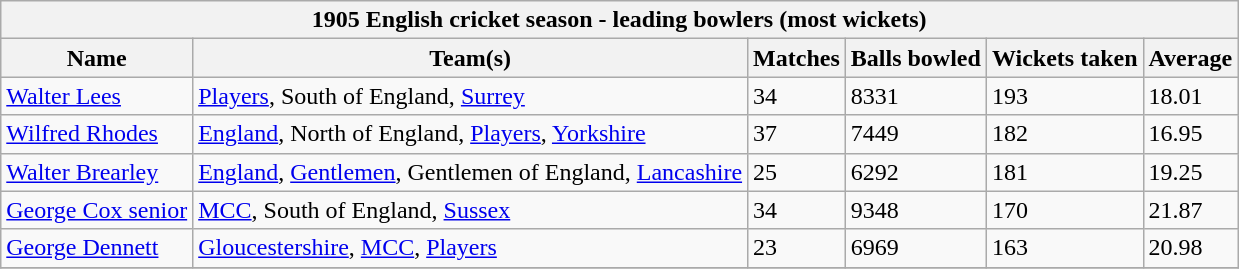<table class="wikitable">
<tr>
<th bgcolor="#efefef" colspan="6">1905 English cricket season - leading bowlers (most wickets)</th>
</tr>
<tr bgcolor="#efefef">
<th>Name</th>
<th>Team(s)</th>
<th>Matches</th>
<th>Balls bowled</th>
<th>Wickets taken</th>
<th>Average</th>
</tr>
<tr>
<td><a href='#'>Walter Lees</a></td>
<td><a href='#'>Players</a>, South of England, <a href='#'>Surrey</a></td>
<td>34</td>
<td>8331</td>
<td>193</td>
<td>18.01</td>
</tr>
<tr>
<td><a href='#'>Wilfred Rhodes</a></td>
<td><a href='#'>England</a>, North of England, <a href='#'>Players</a>, <a href='#'>Yorkshire</a></td>
<td>37</td>
<td>7449</td>
<td>182</td>
<td>16.95</td>
</tr>
<tr>
<td><a href='#'>Walter Brearley</a></td>
<td><a href='#'>England</a>, <a href='#'>Gentlemen</a>, Gentlemen of England, <a href='#'>Lancashire</a></td>
<td>25</td>
<td>6292</td>
<td>181</td>
<td>19.25</td>
</tr>
<tr>
<td><a href='#'>George Cox senior</a></td>
<td><a href='#'>MCC</a>, South of England, <a href='#'>Sussex</a></td>
<td>34</td>
<td>9348</td>
<td>170</td>
<td>21.87</td>
</tr>
<tr>
<td><a href='#'>George Dennett</a></td>
<td><a href='#'>Gloucestershire</a>, <a href='#'>MCC</a>, <a href='#'>Players</a></td>
<td>23</td>
<td>6969</td>
<td>163</td>
<td>20.98</td>
</tr>
<tr>
</tr>
</table>
